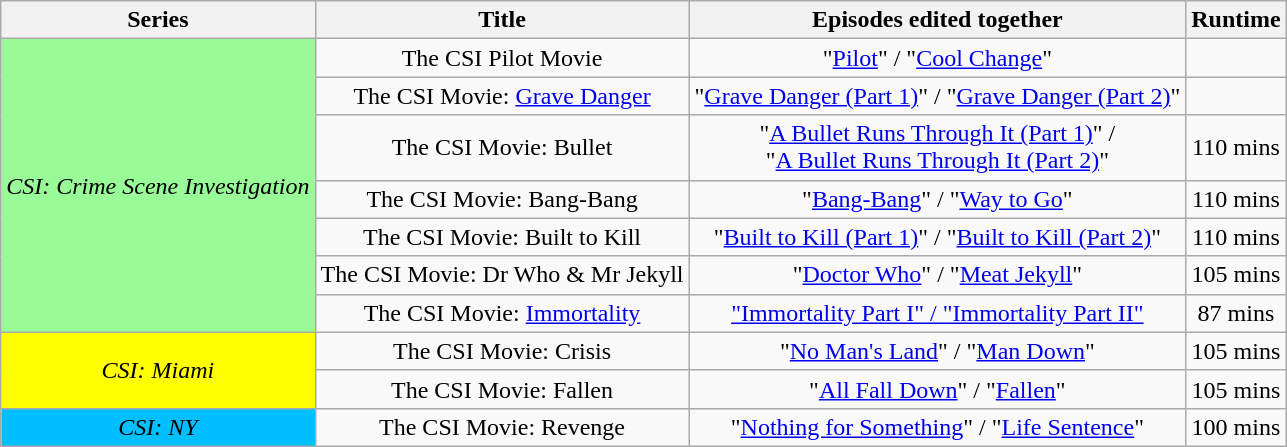<table class="wikitable sortable plainrowheaders" style="text-align:center;">
<tr>
<th scope="col" class="unsortable">Series</th>
<th scope="col">Title</th>
<th scope="col">Episodes edited together</th>
<th scope="col">Runtime</th>
</tr>
<tr>
<td scope="row" rowspan="7" style="background:#98FB98"><em>CSI: Crime Scene Investigation</em></td>
<td>The CSI Pilot Movie</td>
<td>"<a href='#'>Pilot</a>" / "<a href='#'>Cool Change</a>"</td>
<td></td>
</tr>
<tr>
<td>The CSI Movie: <a href='#'>Grave Danger</a></td>
<td>"<a href='#'>Grave Danger (Part 1)</a>" / "<a href='#'>Grave Danger (Part 2)</a>"</td>
<td></td>
</tr>
<tr>
<td>The CSI Movie: Bullet</td>
<td>"<a href='#'>A Bullet Runs Through It (Part 1)</a>" / <br>"<a href='#'>A Bullet Runs Through It (Part 2)</a>"</td>
<td>110 mins</td>
</tr>
<tr>
<td>The CSI Movie: Bang-Bang</td>
<td>"<a href='#'>Bang-Bang</a>" / "<a href='#'>Way to Go</a>"</td>
<td>110 mins</td>
</tr>
<tr>
<td>The CSI Movie: Built to Kill</td>
<td>"<a href='#'>Built to Kill (Part 1)</a>" / "<a href='#'>Built to Kill (Part 2)</a>"</td>
<td>110 mins</td>
</tr>
<tr>
<td>The CSI Movie: Dr Who & Mr Jekyll</td>
<td>"<a href='#'>Doctor Who</a>" / "<a href='#'>Meat Jekyll</a>"</td>
<td>105 mins</td>
</tr>
<tr>
<td>The CSI Movie: <a href='#'>Immortality</a></td>
<td><a href='#'>"Immortality Part I" / "Immortality Part II"</a></td>
<td>87 mins</td>
</tr>
<tr>
<td scope="row" rowspan="2" style="background:#FFFF00;"><em>CSI: Miami</em></td>
<td>The CSI Movie: Crisis</td>
<td>"<a href='#'>No Man's Land</a>" / "<a href='#'>Man Down</a>"</td>
<td>105 mins</td>
</tr>
<tr>
<td>The CSI Movie: Fallen</td>
<td>"<a href='#'>All Fall Down</a>" / "<a href='#'>Fallen</a>"</td>
<td>105 mins</td>
</tr>
<tr>
<td scope="row" rowspan="1" style="background:#00BFFF;"><em>CSI: NY</em></td>
<td>The CSI Movie: Revenge</td>
<td>"<a href='#'>Nothing for Something</a>" / "<a href='#'>Life Sentence</a>"</td>
<td>100 mins</td>
</tr>
</table>
